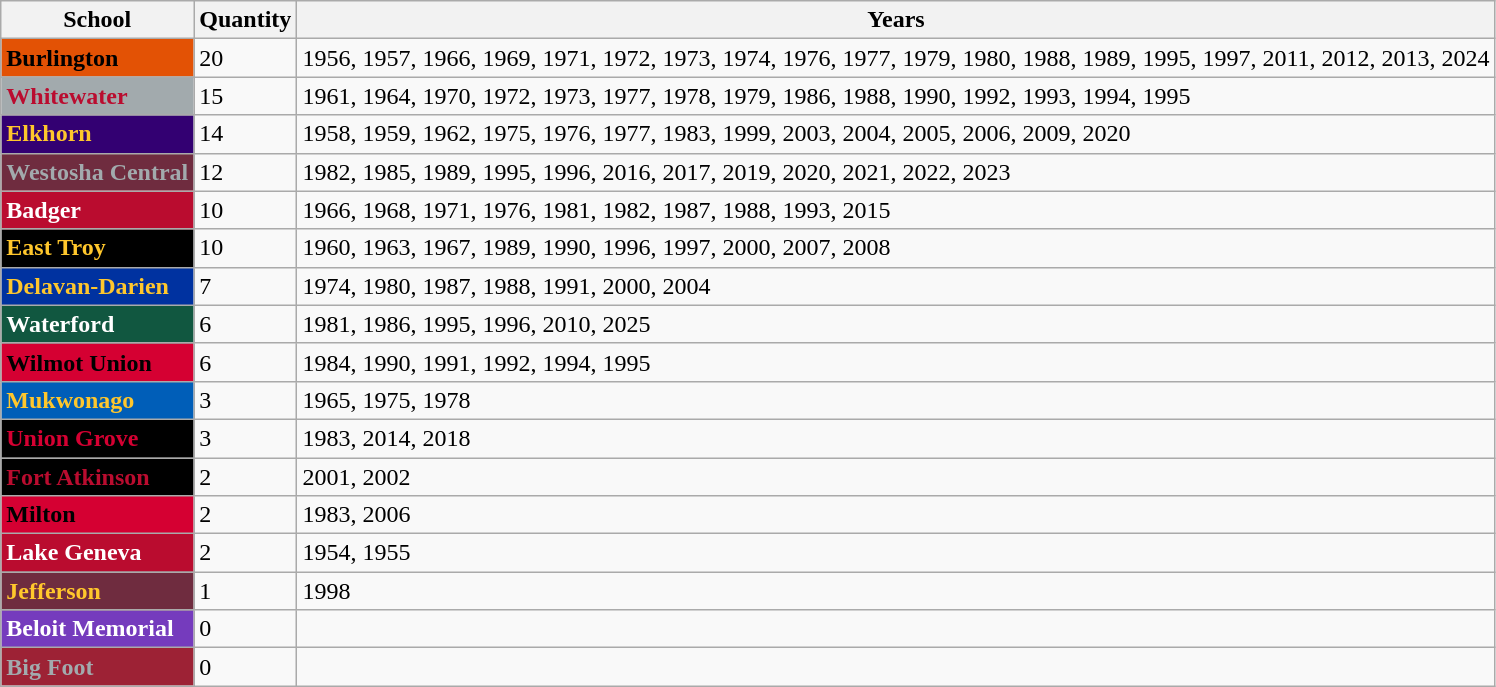<table class="wikitable">
<tr>
<th>School</th>
<th>Quantity</th>
<th>Years</th>
</tr>
<tr>
<td style="background: #e35205; color: black"><strong>Burlington</strong></td>
<td>20</td>
<td>1956, 1957, 1966, 1969, 1971, 1972, 1973, 1974, 1976, 1977, 1979, 1980, 1988, 1989, 1995, 1997, 2011, 2012, 2013, 2024</td>
</tr>
<tr>
<td style="background: #a2aaad; color: #ba0c2f"><strong>Whitewater</strong></td>
<td>15</td>
<td>1961, 1964, 1970, 1972, 1973, 1977, 1978, 1979, 1986, 1988, 1990, 1992, 1993, 1994, 1995</td>
</tr>
<tr>
<td style="background: #330072; color: #ffc72c"><strong>Elkhorn</strong></td>
<td>14</td>
<td>1958, 1959, 1962, 1975, 1976, 1977, 1983, 1999, 2003, 2004, 2005, 2006, 2009, 2020</td>
</tr>
<tr>
<td style="background: #6f2c3f; color: #a2aaad"><strong>Westosha Central</strong></td>
<td>12</td>
<td>1982, 1985, 1989, 1995, 1996, 2016, 2017, 2019, 2020, 2021, 2022, 2023</td>
</tr>
<tr>
<td style="background: #ba0c2f; color: white"><strong>Badger</strong></td>
<td>10</td>
<td>1966, 1968, 1971, 1976, 1981, 1982, 1987, 1988, 1993, 2015</td>
</tr>
<tr>
<td style="background: black; color: #ffc72c"><strong>East Troy</strong></td>
<td>10</td>
<td>1960, 1963, 1967, 1989, 1990, 1996, 1997, 2000, 2007, 2008</td>
</tr>
<tr>
<td style="background: #0032a0; color: #ffc72c"><strong>Delavan-Darien</strong></td>
<td>7</td>
<td>1974, 1980, 1987, 1988, 1991, 2000, 2004</td>
</tr>
<tr>
<td style="background: #115740; color: white"><strong>Waterford</strong></td>
<td>6</td>
<td>1981, 1986, 1995, 1996, 2010, 2025</td>
</tr>
<tr>
<td style="background: #d50032; color: black"><strong>Wilmot Union</strong></td>
<td>6</td>
<td>1984, 1990, 1991, 1992, 1994, 1995</td>
</tr>
<tr>
<td style="background: #005eb8; color: #ffc72c"><strong>Mukwonago</strong></td>
<td>3</td>
<td>1965, 1975, 1978</td>
</tr>
<tr>
<td style="background: black; color: #d50032"><strong>Union Grove</strong></td>
<td>3</td>
<td>1983, 2014, 2018</td>
</tr>
<tr>
<td style="background: black; color: #ba0c2f"><strong>Fort Atkinson</strong></td>
<td>2</td>
<td>2001, 2002</td>
</tr>
<tr>
<td style="background: #d50032; color: black"><strong>Milton</strong></td>
<td>2</td>
<td>1983, 2006</td>
</tr>
<tr>
<td style="background: #ba0c2f; color: white"><strong>Lake Geneva</strong></td>
<td>2</td>
<td>1954, 1955</td>
</tr>
<tr>
<td style="background: #6f2c3f; color: #ffc72c"><strong>Jefferson</strong></td>
<td>1</td>
<td>1998</td>
</tr>
<tr>
<td style="background: #753bbd; color: white"><strong>Beloit Memorial</strong></td>
<td>0</td>
<td></td>
</tr>
<tr>
<td style="background: #9d2235; color: #a2aaad"><strong>Big Foot</strong></td>
<td>0</td>
<td></td>
</tr>
</table>
